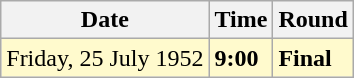<table class="wikitable">
<tr>
<th>Date</th>
<th>Time</th>
<th>Round</th>
</tr>
<tr style=background:lemonchiffon>
<td>Friday, 25 July 1952</td>
<td><strong>9:00</strong></td>
<td><strong>Final</strong></td>
</tr>
</table>
